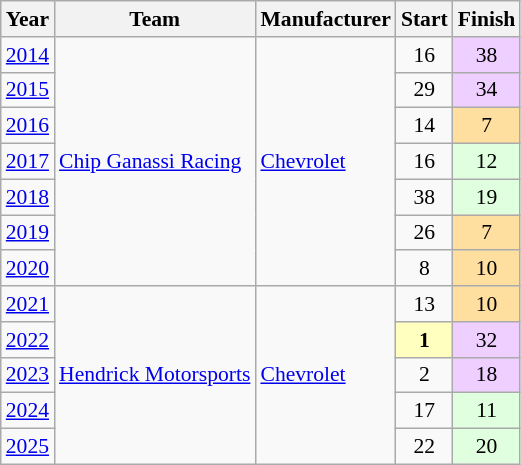<table class="wikitable" style="font-size: 90%;">
<tr>
<th>Year</th>
<th>Team</th>
<th>Manufacturer</th>
<th>Start</th>
<th>Finish</th>
</tr>
<tr>
<td><a href='#'>2014</a></td>
<td rowspan=7><a href='#'>Chip Ganassi Racing</a></td>
<td rowspan=7><a href='#'>Chevrolet</a></td>
<td align=center>16</td>
<td align=center style="background:#EFCFFF;">38</td>
</tr>
<tr>
<td><a href='#'>2015</a></td>
<td align=center>29</td>
<td align=center style="background:#EFCFFF;">34</td>
</tr>
<tr>
<td><a href='#'>2016</a></td>
<td align=center>14</td>
<td align=center style="background:#FFDF9F;">7</td>
</tr>
<tr>
<td><a href='#'>2017</a></td>
<td align=center>16</td>
<td align=center style="background:#DFFFDF;">12</td>
</tr>
<tr>
<td><a href='#'>2018</a></td>
<td align=center>38</td>
<td align=center style="background:#DFFFDF;">19</td>
</tr>
<tr>
<td><a href='#'>2019</a></td>
<td align=center>26</td>
<td align=center style="background:#FFDF9F;">7</td>
</tr>
<tr>
<td><a href='#'>2020</a></td>
<td align=center>8</td>
<td align=center style="background:#FFDF9F;">10</td>
</tr>
<tr>
<td><a href='#'>2021</a></td>
<td rowspan=5><a href='#'>Hendrick Motorsports</a></td>
<td rowspan=5><a href='#'>Chevrolet</a></td>
<td align=center>13</td>
<td align=center style="background:#FFDF9F;">10</td>
</tr>
<tr>
<td><a href='#'>2022</a></td>
<td align=center style="background:#FFFFBF;"><strong>1</strong></td>
<td align=center style="background:#EFCFFF;">32</td>
</tr>
<tr>
<td><a href='#'>2023</a></td>
<td align=center>2</td>
<td align=center style="background:#EFCFFF;">18</td>
</tr>
<tr>
<td><a href='#'>2024</a></td>
<td align=center>17</td>
<td align=center style="background:#DFFFDF;">11</td>
</tr>
<tr>
<td><a href='#'>2025</a></td>
<td align=center>22</td>
<td align=center style="background:#DFFFDF;">20</td>
</tr>
</table>
